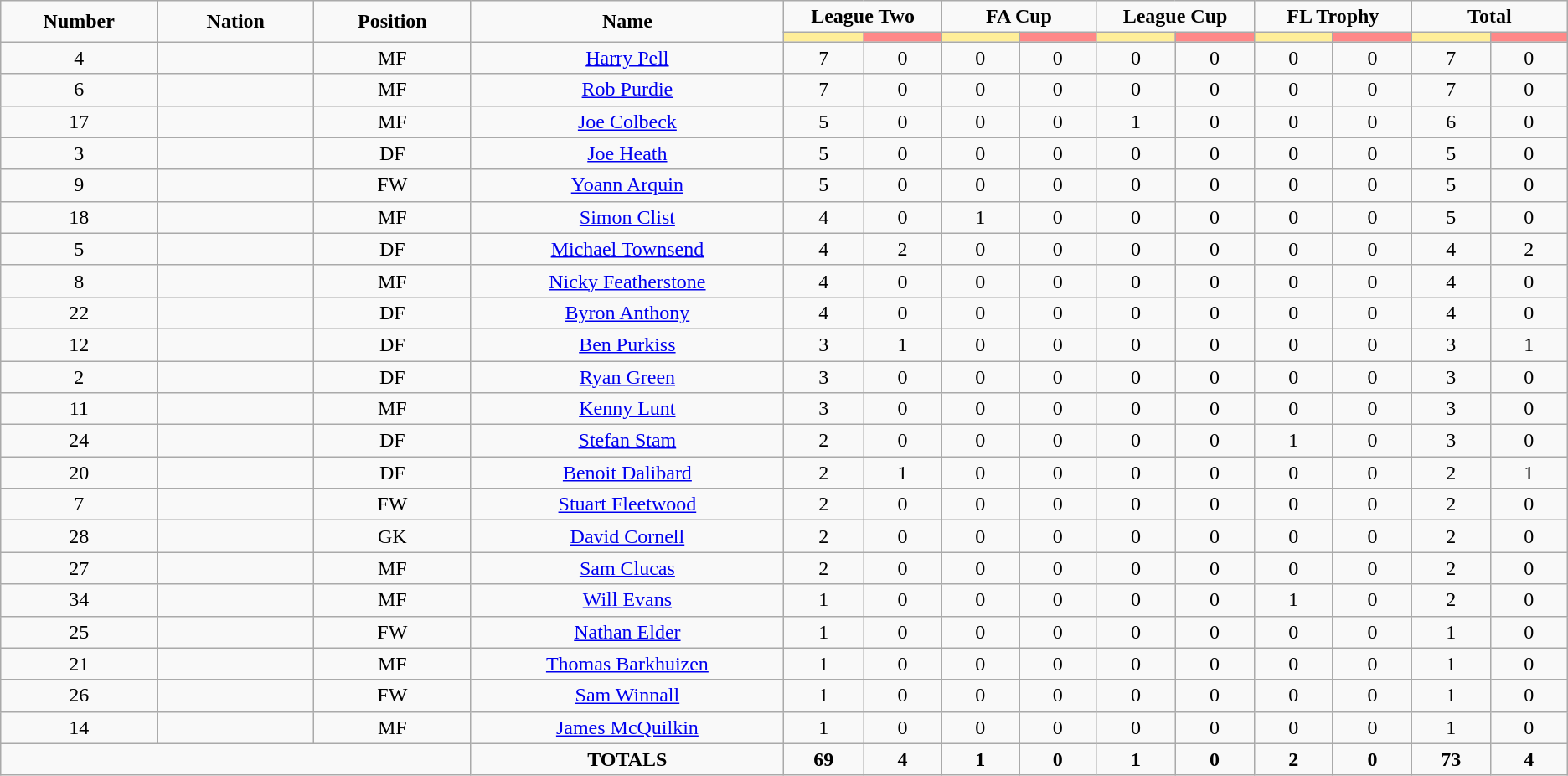<table class="wikitable" style="font-size: 100%; text-align: center;">
<tr>
<td rowspan="2" width="10%" align="center"><strong>Number</strong></td>
<td rowspan="2" width="10%" align="center"><strong>Nation</strong></td>
<td rowspan="2" width="10%" align="center"><strong>Position</strong></td>
<td rowspan="2" width="20%" align="center"><strong>Name</strong></td>
<td colspan="2" align="center"><strong>League Two</strong></td>
<td colspan="2" align="center"><strong>FA Cup</strong></td>
<td colspan="2" align="center"><strong>League Cup</strong></td>
<td colspan="2" align="center"><strong>FL Trophy</strong></td>
<td colspan="2" align="center"><strong>Total</strong></td>
</tr>
<tr>
<th width=60 style="background: #FFEE99"></th>
<th width=60 style="background: #FF8888"></th>
<th width=60 style="background: #FFEE99"></th>
<th width=60 style="background: #FF8888"></th>
<th width=60 style="background: #FFEE99"></th>
<th width=60 style="background: #FF8888"></th>
<th width=60 style="background: #FFEE99"></th>
<th width=60 style="background: #FF8888"></th>
<th width=60 style="background: #FFEE99"></th>
<th width=60 style="background: #FF8888"></th>
</tr>
<tr>
<td>4</td>
<td></td>
<td>MF</td>
<td><a href='#'>Harry Pell</a></td>
<td>7</td>
<td>0</td>
<td>0</td>
<td>0</td>
<td>0</td>
<td>0</td>
<td>0</td>
<td>0</td>
<td>7</td>
<td>0</td>
</tr>
<tr>
<td>6</td>
<td></td>
<td>MF</td>
<td><a href='#'>Rob Purdie</a></td>
<td>7</td>
<td>0</td>
<td>0</td>
<td>0</td>
<td>0</td>
<td>0</td>
<td>0</td>
<td>0</td>
<td>7</td>
<td>0</td>
</tr>
<tr>
<td>17</td>
<td></td>
<td>MF</td>
<td><a href='#'>Joe Colbeck</a></td>
<td>5</td>
<td>0</td>
<td>0</td>
<td>0</td>
<td>1</td>
<td>0</td>
<td>0</td>
<td>0</td>
<td>6</td>
<td>0</td>
</tr>
<tr>
<td>3</td>
<td></td>
<td>DF</td>
<td><a href='#'>Joe Heath</a></td>
<td>5</td>
<td>0</td>
<td>0</td>
<td>0</td>
<td>0</td>
<td>0</td>
<td>0</td>
<td>0</td>
<td>5</td>
<td>0</td>
</tr>
<tr>
<td>9</td>
<td></td>
<td>FW</td>
<td><a href='#'>Yoann Arquin</a></td>
<td>5</td>
<td>0</td>
<td>0</td>
<td>0</td>
<td>0</td>
<td>0</td>
<td>0</td>
<td>0</td>
<td>5</td>
<td>0</td>
</tr>
<tr>
<td>18</td>
<td></td>
<td>MF</td>
<td><a href='#'>Simon Clist</a></td>
<td>4</td>
<td>0</td>
<td>1</td>
<td>0</td>
<td>0</td>
<td>0</td>
<td>0</td>
<td>0</td>
<td>5</td>
<td>0</td>
</tr>
<tr>
<td>5</td>
<td></td>
<td>DF</td>
<td><a href='#'>Michael Townsend</a></td>
<td>4</td>
<td>2</td>
<td>0</td>
<td>0</td>
<td>0</td>
<td>0</td>
<td>0</td>
<td>0</td>
<td>4</td>
<td>2</td>
</tr>
<tr>
<td>8</td>
<td></td>
<td>MF</td>
<td><a href='#'>Nicky Featherstone</a></td>
<td>4</td>
<td>0</td>
<td>0</td>
<td>0</td>
<td>0</td>
<td>0</td>
<td>0</td>
<td>0</td>
<td>4</td>
<td>0</td>
</tr>
<tr>
<td>22</td>
<td></td>
<td>DF</td>
<td><a href='#'>Byron Anthony</a></td>
<td>4</td>
<td>0</td>
<td>0</td>
<td>0</td>
<td>0</td>
<td>0</td>
<td>0</td>
<td>0</td>
<td>4</td>
<td>0</td>
</tr>
<tr>
<td>12</td>
<td></td>
<td>DF</td>
<td><a href='#'>Ben Purkiss</a></td>
<td>3</td>
<td>1</td>
<td>0</td>
<td>0</td>
<td>0</td>
<td>0</td>
<td>0</td>
<td>0</td>
<td>3</td>
<td>1</td>
</tr>
<tr>
<td>2</td>
<td></td>
<td>DF</td>
<td><a href='#'>Ryan Green</a></td>
<td>3</td>
<td>0</td>
<td>0</td>
<td>0</td>
<td>0</td>
<td>0</td>
<td>0</td>
<td>0</td>
<td>3</td>
<td>0</td>
</tr>
<tr>
<td>11</td>
<td></td>
<td>MF</td>
<td><a href='#'>Kenny Lunt</a></td>
<td>3</td>
<td>0</td>
<td>0</td>
<td>0</td>
<td>0</td>
<td>0</td>
<td>0</td>
<td>0</td>
<td>3</td>
<td>0</td>
</tr>
<tr>
<td>24</td>
<td></td>
<td>DF</td>
<td><a href='#'>Stefan Stam</a></td>
<td>2</td>
<td>0</td>
<td>0</td>
<td>0</td>
<td>0</td>
<td>0</td>
<td>1</td>
<td>0</td>
<td>3</td>
<td>0</td>
</tr>
<tr>
<td>20</td>
<td></td>
<td>DF</td>
<td><a href='#'>Benoit Dalibard</a></td>
<td>2</td>
<td>1</td>
<td>0</td>
<td>0</td>
<td>0</td>
<td>0</td>
<td>0</td>
<td>0</td>
<td>2</td>
<td>1</td>
</tr>
<tr>
<td>7</td>
<td></td>
<td>FW</td>
<td><a href='#'>Stuart Fleetwood</a></td>
<td>2</td>
<td>0</td>
<td>0</td>
<td>0</td>
<td>0</td>
<td>0</td>
<td>0</td>
<td>0</td>
<td>2</td>
<td>0</td>
</tr>
<tr>
<td>28</td>
<td></td>
<td>GK</td>
<td><a href='#'>David Cornell</a></td>
<td>2</td>
<td>0</td>
<td>0</td>
<td>0</td>
<td>0</td>
<td>0</td>
<td>0</td>
<td>0</td>
<td>2</td>
<td>0</td>
</tr>
<tr>
<td>27</td>
<td></td>
<td>MF</td>
<td><a href='#'>Sam Clucas</a></td>
<td>2</td>
<td>0</td>
<td>0</td>
<td>0</td>
<td>0</td>
<td>0</td>
<td>0</td>
<td>0</td>
<td>2</td>
<td>0</td>
</tr>
<tr>
<td>34</td>
<td></td>
<td>MF</td>
<td><a href='#'>Will Evans</a></td>
<td>1</td>
<td>0</td>
<td>0</td>
<td>0</td>
<td>0</td>
<td>0</td>
<td>1</td>
<td>0</td>
<td>2</td>
<td>0</td>
</tr>
<tr>
<td>25</td>
<td></td>
<td>FW</td>
<td><a href='#'>Nathan Elder</a></td>
<td>1</td>
<td>0</td>
<td>0</td>
<td>0</td>
<td>0</td>
<td>0</td>
<td>0</td>
<td>0</td>
<td>1</td>
<td>0</td>
</tr>
<tr>
<td>21</td>
<td></td>
<td>MF</td>
<td><a href='#'>Thomas Barkhuizen</a></td>
<td>1</td>
<td>0</td>
<td>0</td>
<td>0</td>
<td>0</td>
<td>0</td>
<td>0</td>
<td>0</td>
<td>1</td>
<td>0</td>
</tr>
<tr>
<td>26</td>
<td></td>
<td>FW</td>
<td><a href='#'>Sam Winnall</a></td>
<td>1</td>
<td>0</td>
<td>0</td>
<td>0</td>
<td>0</td>
<td>0</td>
<td>0</td>
<td>0</td>
<td>1</td>
<td>0</td>
</tr>
<tr>
<td>14</td>
<td></td>
<td>MF</td>
<td><a href='#'>James McQuilkin</a></td>
<td>1</td>
<td>0</td>
<td>0</td>
<td>0</td>
<td>0</td>
<td>0</td>
<td>0</td>
<td>0</td>
<td>1</td>
<td>0</td>
</tr>
<tr>
<td colspan="3"></td>
<td><strong>TOTALS</strong></td>
<td><strong>69</strong></td>
<td><strong>4</strong></td>
<td><strong>1</strong></td>
<td><strong>0</strong></td>
<td><strong>1</strong></td>
<td><strong>0</strong></td>
<td><strong>2</strong></td>
<td><strong>0</strong></td>
<td><strong>73</strong></td>
<td><strong>4</strong></td>
</tr>
</table>
